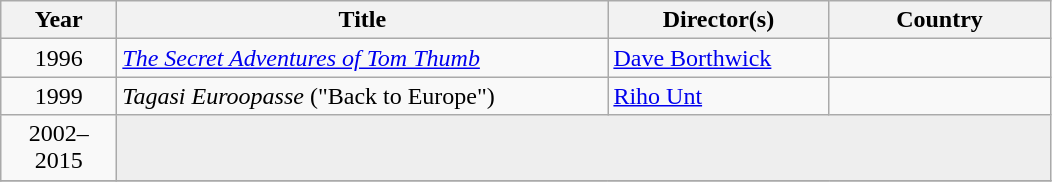<table class="wikitable">
<tr>
<th width="70"><strong>Year</strong></th>
<th width="320"><strong>Title</strong></th>
<th width="140"><strong>Director(s)</strong></th>
<th width="140"><strong>Country</strong></th>
</tr>
<tr>
<td style="text-align:center;">1996</td>
<td><em><a href='#'>The Secret Adventures of Tom Thumb</a></em></td>
<td><a href='#'>Dave Borthwick</a></td>
<td></td>
</tr>
<tr>
<td style="text-align:center;">1999</td>
<td><em>Tagasi Euroopasse</em> ("Back to Europe")</td>
<td><a href='#'>Riho Unt</a></td>
<td></td>
</tr>
<tr>
<td style="text-align:center;">2002–2015</td>
<td colspan="3" bgcolor=#EEEEEE></td>
</tr>
<tr>
</tr>
</table>
